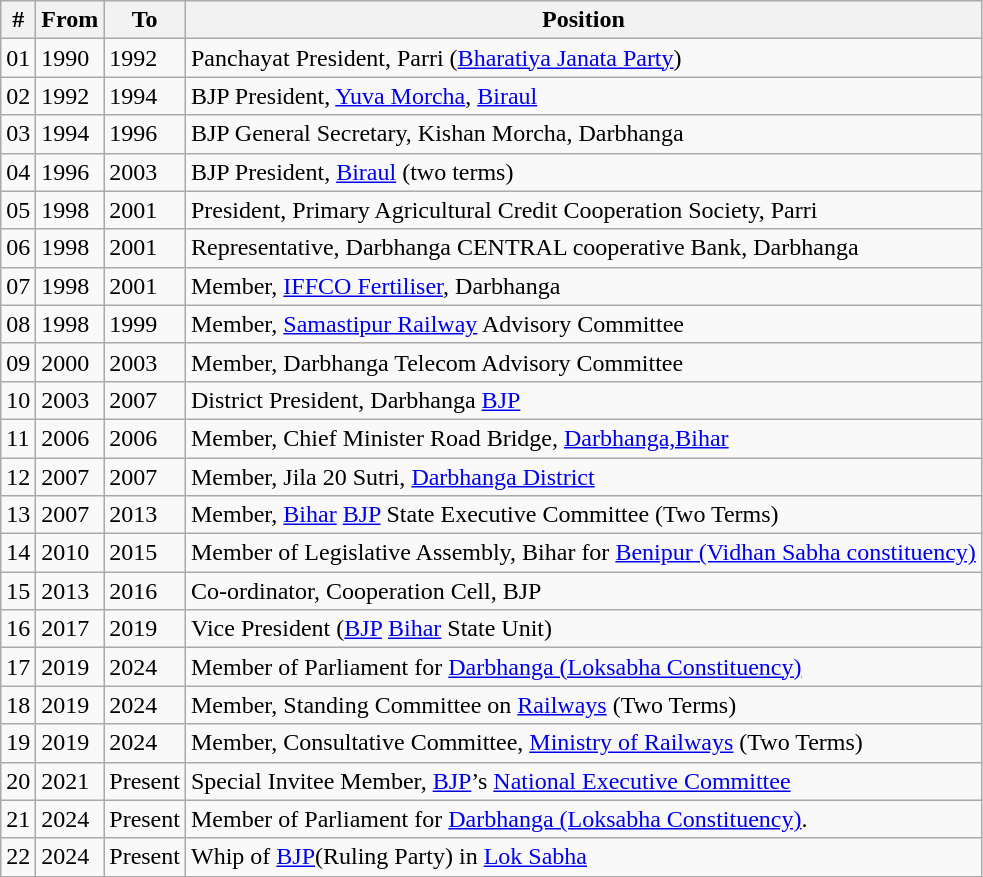<table class="wikitable sortable">
<tr>
<th>#</th>
<th>From</th>
<th>To</th>
<th>Position</th>
</tr>
<tr>
<td>01</td>
<td>1990</td>
<td>1992</td>
<td>Panchayat President, Parri (<a href='#'>Bharatiya Janata Party</a>)</td>
</tr>
<tr>
<td>02</td>
<td>1992</td>
<td>1994</td>
<td>BJP President, <a href='#'>Yuva Morcha</a>, <a href='#'>Biraul</a></td>
</tr>
<tr>
<td>03</td>
<td>1994</td>
<td>1996</td>
<td>BJP General Secretary, Kishan Morcha, Darbhanga</td>
</tr>
<tr>
<td>04</td>
<td>1996</td>
<td>2003</td>
<td>BJP President, <a href='#'>Biraul</a> (two terms)</td>
</tr>
<tr>
<td>05</td>
<td>1998</td>
<td>2001</td>
<td>President, Primary Agricultural Credit Cooperation Society, Parri</td>
</tr>
<tr>
<td>06</td>
<td>1998</td>
<td>2001</td>
<td>Representative, Darbhanga CENTRAL cooperative Bank, Darbhanga</td>
</tr>
<tr>
<td>07</td>
<td>1998</td>
<td>2001</td>
<td>Member, <a href='#'>IFFCO Fertiliser</a>, Darbhanga</td>
</tr>
<tr>
<td>08</td>
<td>1998</td>
<td>1999</td>
<td>Member, <a href='#'>Samastipur Railway</a> Advisory Committee</td>
</tr>
<tr>
<td>09</td>
<td>2000</td>
<td>2003</td>
<td>Member, Darbhanga Telecom Advisory Committee</td>
</tr>
<tr>
<td>10</td>
<td>2003</td>
<td>2007</td>
<td>District President, Darbhanga <a href='#'>BJP</a></td>
</tr>
<tr>
<td>11</td>
<td>2006</td>
<td>2006</td>
<td>Member, Chief Minister Road Bridge, <a href='#'>Darbhanga,Bihar</a></td>
</tr>
<tr>
<td>12</td>
<td>2007</td>
<td>2007</td>
<td>Member, Jila 20 Sutri, <a href='#'>Darbhanga District</a></td>
</tr>
<tr>
<td>13</td>
<td>2007</td>
<td>2013</td>
<td>Member, <a href='#'>Bihar</a> <a href='#'>BJP</a> State Executive Committee (Two Terms)</td>
</tr>
<tr>
<td>14</td>
<td>2010</td>
<td>2015</td>
<td>Member of Legislative Assembly, Bihar for <a href='#'>Benipur (Vidhan Sabha constituency)</a></td>
</tr>
<tr>
<td>15</td>
<td>2013</td>
<td>2016</td>
<td>Co-ordinator, Cooperation Cell, BJP</td>
</tr>
<tr>
<td>16</td>
<td>2017</td>
<td>2019</td>
<td>Vice President (<a href='#'>BJP</a> <a href='#'>Bihar</a> State Unit)</td>
</tr>
<tr>
<td>17</td>
<td>2019</td>
<td>2024</td>
<td>Member of Parliament for <a href='#'>Darbhanga (Loksabha Constituency)</a></td>
</tr>
<tr>
<td>18</td>
<td>2019</td>
<td>2024</td>
<td>Member, Standing Committee on <a href='#'>Railways</a> (Two Terms)</td>
</tr>
<tr>
<td>19</td>
<td>2019</td>
<td>2024</td>
<td>Member, Consultative Committee, <a href='#'>Ministry of Railways</a> (Two Terms)</td>
</tr>
<tr>
<td>20</td>
<td>2021</td>
<td>Present</td>
<td>Special Invitee Member, <a href='#'>BJP</a>’s <a href='#'>National Executive Committee</a></td>
</tr>
<tr>
<td>21</td>
<td>2024</td>
<td>Present</td>
<td>Member of Parliament for <a href='#'>Darbhanga (Loksabha Constituency)</a>. </td>
</tr>
<tr>
<td>22</td>
<td>2024</td>
<td>Present</td>
<td>Whip of <a href='#'>BJP</a>(Ruling Party) in <a href='#'>Lok Sabha</a></td>
</tr>
</table>
